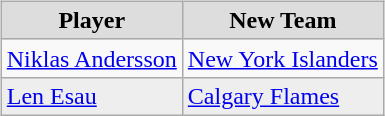<table cellspacing="10">
<tr>
<td valign="top"><br><table class="wikitable">
<tr style="text-align:center; background:#ddd;">
<td><strong>Player</strong></td>
<td><strong>New Team</strong></td>
</tr>
<tr>
<td><a href='#'>Niklas Andersson</a></td>
<td><a href='#'>New York Islanders</a></td>
</tr>
<tr style="background:#eee;">
<td><a href='#'>Len Esau</a></td>
<td><a href='#'>Calgary Flames</a></td>
</tr>
</table>
</td>
</tr>
</table>
